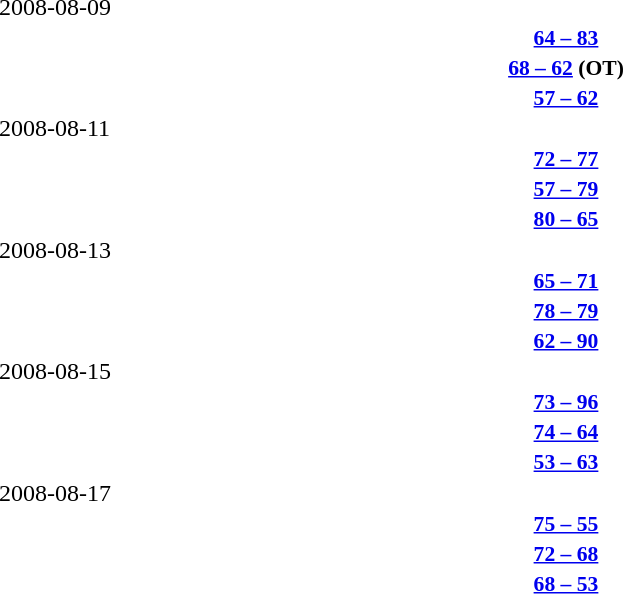<table width=100% cellspacing=1>
<tr>
<th width=25%></th>
<th width=10%></th>
<th></th>
</tr>
<tr>
<td>2008-08-09</td>
</tr>
<tr style=font-size:90%>
<td align=right><strong></strong></td>
<td align=center><strong><a href='#'>64 – 83</a></strong></td>
<td><strong></strong></td>
</tr>
<tr style=font-size:90%>
<td align=right><strong></strong></td>
<td align=center><strong><a href='#'>68 – 62</a> (OT)</strong></td>
<td><strong></strong></td>
</tr>
<tr style=font-size:90%>
<td align=right><strong></strong></td>
<td align=center><strong><a href='#'>57 – 62</a></strong></td>
<td><strong></strong></td>
</tr>
<tr>
<td>2008-08-11</td>
</tr>
<tr style=font-size:90%>
<td align=right><strong></strong></td>
<td align=center><strong><a href='#'>72 – 77</a></strong></td>
<td><strong></strong></td>
</tr>
<tr style=font-size:90%>
<td align=right><strong></strong></td>
<td align=center><strong><a href='#'>57 – 79</a></strong></td>
<td><strong></strong></td>
</tr>
<tr style=font-size:90%>
<td align=right><strong></strong></td>
<td align=center><strong><a href='#'>80 – 65</a></strong></td>
<td><strong></strong></td>
</tr>
<tr>
<td>2008-08-13</td>
</tr>
<tr style=font-size:90%>
<td align=right><strong></strong></td>
<td align=center><strong><a href='#'>65 – 71</a></strong></td>
<td><strong></strong></td>
</tr>
<tr style=font-size:90%>
<td align=right><strong></strong></td>
<td align=center><strong><a href='#'>78 – 79</a></strong></td>
<td><strong></strong></td>
</tr>
<tr style=font-size:90%>
<td align=right><strong></strong></td>
<td align=center><strong><a href='#'>62 – 90</a></strong></td>
<td><strong></strong></td>
</tr>
<tr>
<td>2008-08-15</td>
</tr>
<tr style=font-size:90%>
<td align=right><strong></strong></td>
<td align=center><strong><a href='#'>73 – 96</a></strong></td>
<td><strong></strong></td>
</tr>
<tr style=font-size:90%>
<td align=right><strong></strong></td>
<td align=center><strong><a href='#'>74 – 64</a></strong></td>
<td><strong></strong></td>
</tr>
<tr style=font-size:90%>
<td align=right><strong></strong></td>
<td align=center><strong><a href='#'>53 – 63</a></strong></td>
<td><strong></strong></td>
</tr>
<tr>
<td>2008-08-17</td>
</tr>
<tr style=font-size:90%>
<td align=right><strong></strong></td>
<td align=center><strong><a href='#'>75 – 55</a></strong></td>
<td><strong></strong></td>
</tr>
<tr style=font-size:90%>
<td align=right><strong></strong></td>
<td align=center><strong><a href='#'>72 – 68</a></strong></td>
<td><strong></strong></td>
</tr>
<tr style=font-size:90%>
<td align=right><strong></strong></td>
<td align=center><strong><a href='#'>68 – 53</a></strong></td>
<td><strong></strong></td>
</tr>
</table>
